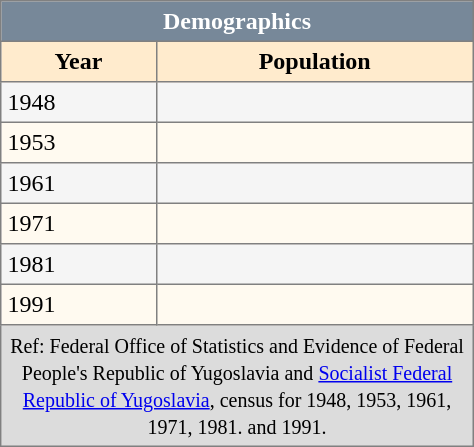<table border="2" cellspacing="0" cellpadding="4" rules="all" width="25%" style="clear:all; margin:5px 0 0em 0em; border-style: solid; border-width: 1px; border-collapse:collapse; font-size:100%; empty-cells:show">
<tr>
<td colspan="2" align=center style="background:#778899; color:white"><strong>Demographics</strong></td>
</tr>
<tr bgcolor="#FFEBCD">
<th>Year</th>
<th>Population</th>
</tr>
<tr bgcolor="#f5f5f5">
<td>1948</td>
<td></td>
</tr>
<tr bgcolor="#fffaf0">
<td>1953</td>
<td></td>
</tr>
<tr bgcolor="#f5f5f5">
<td>1961</td>
<td></td>
</tr>
<tr bgcolor="#fffaf0">
<td>1971</td>
<td></td>
</tr>
<tr bgcolor="#f5f5f5">
<td>1981</td>
<td></td>
</tr>
<tr bgcolor="#fffaf0">
<td>1991</td>
<td></td>
</tr>
<tr>
<td colspan="2" align=center style="background:#dcdcdc;"><small>Ref: Federal Office of Statistics and Evidence of  Federal People's Republic of Yugoslavia and <a href='#'>Socialist Federal Republic of Yugoslavia</a>, census for 1948, 1953, 1961, 1971, 1981. and 1991.</small></td>
</tr>
</table>
